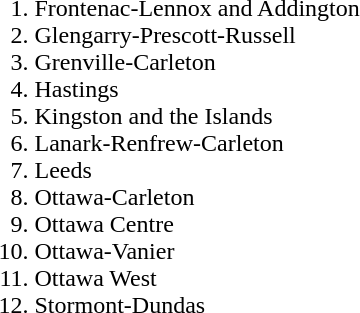<table>
<tr>
<td></td>
<td><br><ol><li>Frontenac-Lennox and Addington</li><li>Glengarry-Prescott-Russell</li><li>Grenville-Carleton</li><li>Hastings</li><li>Kingston and the Islands</li><li>Lanark-Renfrew-Carleton</li><li>Leeds</li><li>Ottawa-Carleton</li><li>Ottawa Centre</li><li>Ottawa-Vanier</li><li>Ottawa West</li><li>Stormont-Dundas</li></ol></td>
</tr>
</table>
